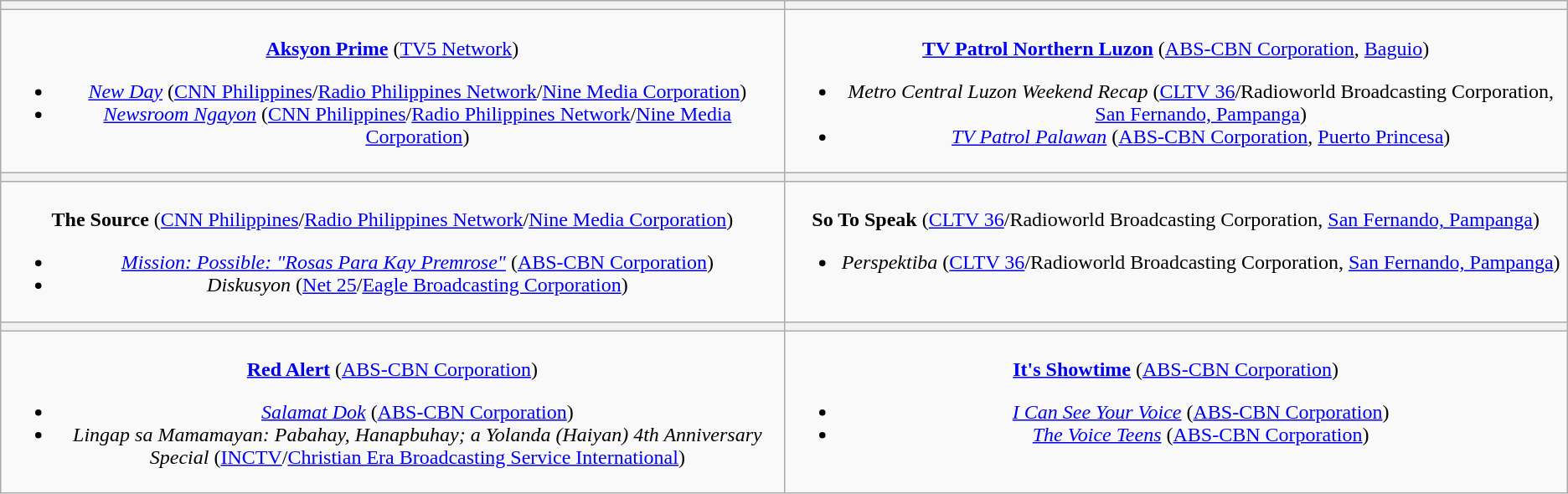<table class=wikitable style="text-align:center;">
<tr>
<th></th>
<th></th>
</tr>
<tr>
<td valign="top" width="50%"><br><strong><a href='#'>Aksyon Prime</a></strong> (<a href='#'>TV5 Network</a>)<ul><li><em><a href='#'>New Day</a></em> (<a href='#'>CNN Philippines</a>/<a href='#'>Radio Philippines Network</a>/<a href='#'>Nine Media Corporation</a>)</li><li><em><a href='#'>Newsroom Ngayon</a></em> (<a href='#'>CNN Philippines</a>/<a href='#'>Radio Philippines Network</a>/<a href='#'>Nine Media Corporation</a>)</li></ul></td>
<td valign="top" width="50%"><br><strong><a href='#'>TV Patrol Northern Luzon</a></strong> (<a href='#'>ABS-CBN Corporation</a>, <a href='#'>Baguio</a>)<ul><li><em>Metro Central Luzon Weekend Recap</em> (<a href='#'>CLTV 36</a>/Radioworld Broadcasting Corporation, <a href='#'>San Fernando, Pampanga</a>)</li><li><em><a href='#'>TV Patrol Palawan</a></em> (<a href='#'>ABS-CBN Corporation</a>, <a href='#'>Puerto Princesa</a>)</li></ul></td>
</tr>
<tr>
<th></th>
<th></th>
</tr>
<tr>
<td valign="top" width="50%"><br><strong>The Source</strong> (<a href='#'>CNN Philippines</a>/<a href='#'>Radio Philippines Network</a>/<a href='#'>Nine Media Corporation</a>)<ul><li><em><a href='#'>Mission: Possible: "Rosas Para Kay Premrose"</a></em> (<a href='#'>ABS-CBN Corporation</a>)</li><li><em>Diskusyon</em> (<a href='#'>Net 25</a>/<a href='#'>Eagle Broadcasting Corporation</a>)</li></ul></td>
<td valign="top" width="50%"><br><strong>So To Speak</strong> (<a href='#'>CLTV 36</a>/Radioworld Broadcasting Corporation, <a href='#'>San Fernando, Pampanga</a>)<ul><li><em>Perspektiba</em> (<a href='#'>CLTV 36</a>/Radioworld Broadcasting Corporation, <a href='#'>San Fernando, Pampanga</a>)</li></ul></td>
</tr>
<tr>
<th></th>
<th></th>
</tr>
<tr>
<td valign="top" width="50%"><br><strong><a href='#'>Red Alert</a></strong> (<a href='#'>ABS-CBN Corporation</a>)<ul><li><em><a href='#'>Salamat Dok</a></em> (<a href='#'>ABS-CBN Corporation</a>)</li><li><em>Lingap sa Mamamayan: Pabahay, Hanapbuhay; a Yolanda (Haiyan) 4th Anniversary Special</em> (<a href='#'>INCTV</a>/<a href='#'>Christian Era Broadcasting Service International</a>)</li></ul></td>
<td valign="top" width="50%"><br><strong><a href='#'>It's Showtime</a></strong> (<a href='#'>ABS-CBN Corporation</a>)<ul><li><em><a href='#'>I Can See Your Voice</a></em> (<a href='#'>ABS-CBN Corporation</a>)</li><li><em><a href='#'>The Voice Teens</a></em> (<a href='#'>ABS-CBN Corporation</a>)</li></ul></td>
</tr>
</table>
